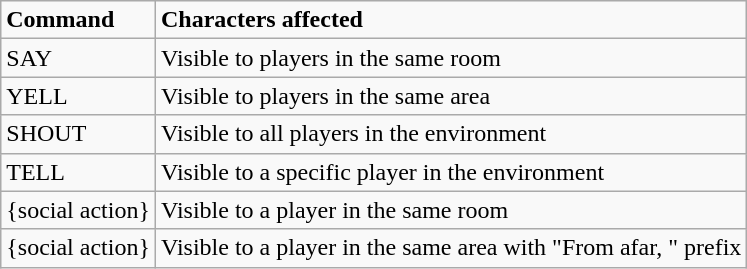<table class="wikitable">
<tr>
<td><strong>Command</strong></td>
<td><strong>Characters affected</strong></td>
</tr>
<tr>
<td>SAY</td>
<td>Visible to players in the same room</td>
</tr>
<tr>
<td>YELL</td>
<td>Visible to players in the same area</td>
</tr>
<tr>
<td>SHOUT</td>
<td>Visible to all players in the environment</td>
</tr>
<tr>
<td>TELL</td>
<td>Visible to a specific player in the environment</td>
</tr>
<tr>
<td>{social action}</td>
<td>Visible to a player in the same room</td>
</tr>
<tr>
<td>{social action}</td>
<td>Visible to a player in the same area with "From afar, " prefix</td>
</tr>
</table>
